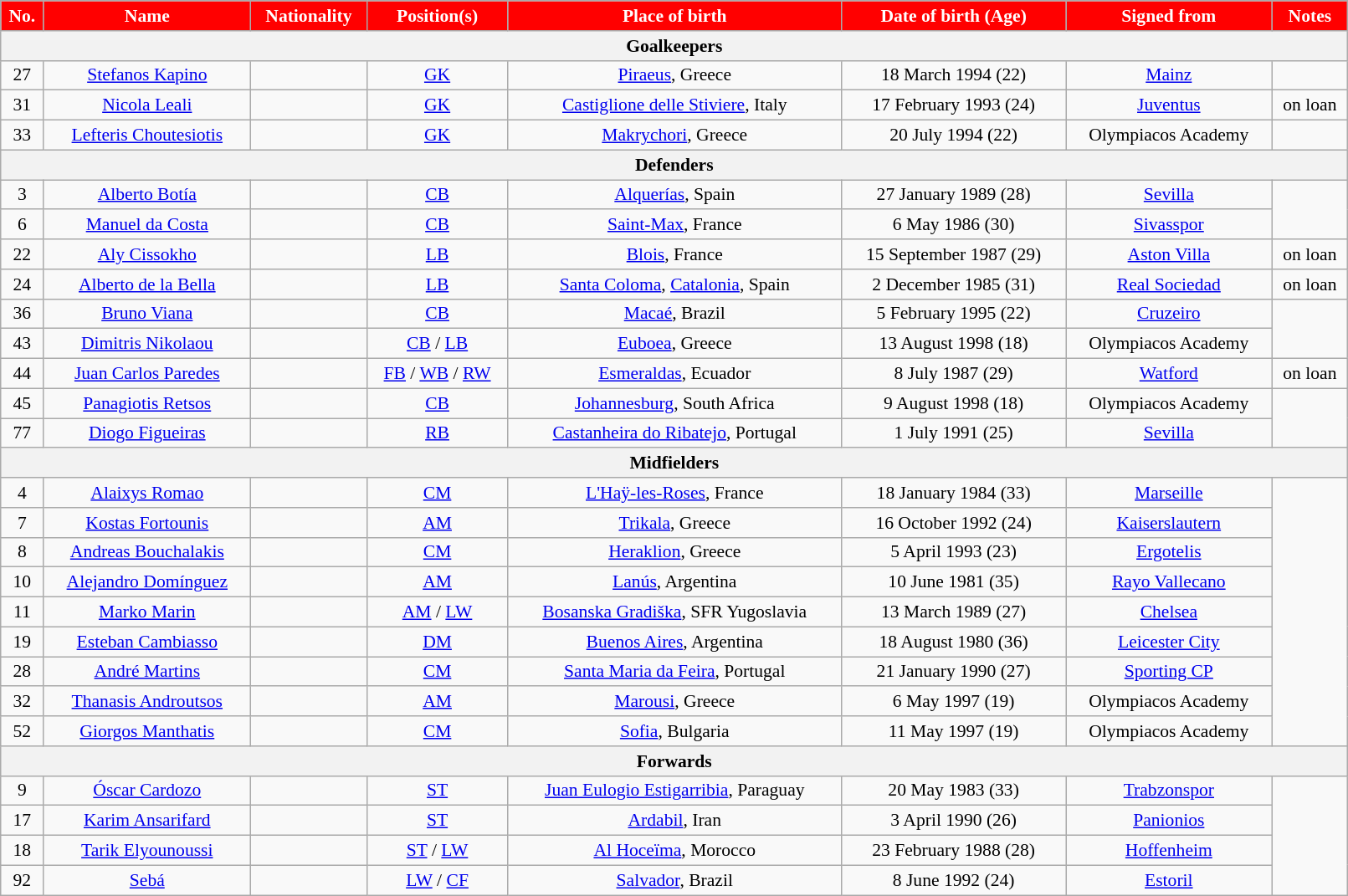<table class="wikitable" style="text-align:center; font-size:90%; width:85%;">
<tr>
<th style="background:#f00; color:white; text-align:center;">No.</th>
<th style="background:#f00; color:white; text-align:center;">Name</th>
<th style="background:#f00; color:white; text-align:center;">Nationality</th>
<th style="background:#f00; color:white; text-align:center;">Position(s)</th>
<th style="background:#f00; color:white; text-align:center;">Place of birth</th>
<th style="background:#f00; color:white; text-align:center;">Date of birth (Age)</th>
<th style="background:#f00; color:white; text-align:center;">Signed from</th>
<th style="background:#f00; color:white; text-align:center;">Notes</th>
</tr>
<tr>
<th colspan="8" style="text-align:center;">Goalkeepers</th>
</tr>
<tr>
<td>27</td>
<td><a href='#'>Stefanos Kapino</a></td>
<td></td>
<td><a href='#'>GK</a></td>
<td><a href='#'>Piraeus</a>, Greece</td>
<td>18 March 1994 (22)</td>
<td> <a href='#'>Mainz</a></td>
</tr>
<tr>
<td>31</td>
<td><a href='#'>Nicola Leali</a></td>
<td></td>
<td><a href='#'>GK</a></td>
<td><a href='#'>Castiglione delle Stiviere</a>, Italy</td>
<td>17 February 1993 (24)</td>
<td> <a href='#'>Juventus</a></td>
<td>on loan</td>
</tr>
<tr>
<td>33</td>
<td><a href='#'>Lefteris Choutesiotis</a></td>
<td></td>
<td><a href='#'>GK</a></td>
<td><a href='#'>Makrychori</a>, Greece</td>
<td>20 July 1994 (22)</td>
<td> Olympiacos Academy</td>
</tr>
<tr>
<th colspan="8" style="text-align:center;">Defenders</th>
</tr>
<tr>
<td>3</td>
<td><a href='#'>Alberto Botía</a></td>
<td></td>
<td><a href='#'>CB</a></td>
<td><a href='#'>Alquerías</a>, Spain</td>
<td>27 January 1989 (28)</td>
<td> <a href='#'>Sevilla</a></td>
</tr>
<tr>
<td>6</td>
<td><a href='#'>Manuel da Costa</a></td>
<td></td>
<td><a href='#'>CB</a></td>
<td><a href='#'>Saint-Max</a>, France</td>
<td>6 May 1986 (30)</td>
<td> <a href='#'>Sivasspor</a></td>
</tr>
<tr>
<td>22</td>
<td><a href='#'>Aly Cissokho</a></td>
<td></td>
<td><a href='#'>LB</a></td>
<td><a href='#'>Blois</a>, France</td>
<td>15 September 1987 (29)</td>
<td> <a href='#'>Aston Villa</a></td>
<td>on loan</td>
</tr>
<tr>
<td>24</td>
<td><a href='#'>Alberto de la Bella</a></td>
<td></td>
<td><a href='#'>LB</a></td>
<td><a href='#'>Santa Coloma</a>, <a href='#'>Catalonia</a>, Spain</td>
<td>2 December 1985 (31)</td>
<td> <a href='#'>Real Sociedad</a></td>
<td>on loan</td>
</tr>
<tr>
<td>36</td>
<td><a href='#'>Bruno Viana</a></td>
<td></td>
<td><a href='#'>CB</a></td>
<td><a href='#'>Macaé</a>, Brazil</td>
<td>5 February 1995 (22)</td>
<td> <a href='#'>Cruzeiro</a></td>
</tr>
<tr>
<td>43</td>
<td><a href='#'>Dimitris Nikolaou</a></td>
<td></td>
<td><a href='#'>CB</a> / <a href='#'>LB</a></td>
<td><a href='#'>Euboea</a>, Greece</td>
<td>13 August 1998 (18)</td>
<td> Olympiacos Academy</td>
</tr>
<tr>
<td>44</td>
<td><a href='#'>Juan Carlos Paredes</a></td>
<td></td>
<td><a href='#'>FB</a> / <a href='#'>WB</a> / <a href='#'>RW</a></td>
<td><a href='#'>Esmeraldas</a>, Ecuador</td>
<td>8 July 1987 (29)</td>
<td> <a href='#'>Watford</a></td>
<td>on loan</td>
</tr>
<tr>
<td>45</td>
<td><a href='#'>Panagiotis Retsos</a></td>
<td></td>
<td><a href='#'>CB</a></td>
<td><a href='#'>Johannesburg</a>, South Africa</td>
<td>9 August 1998 (18)</td>
<td> Olympiacos Academy</td>
</tr>
<tr>
<td>77</td>
<td><a href='#'>Diogo Figueiras</a></td>
<td></td>
<td><a href='#'>RB</a></td>
<td><a href='#'>Castanheira do Ribatejo</a>, Portugal</td>
<td>1 July 1991 (25)</td>
<td> <a href='#'>Sevilla</a></td>
</tr>
<tr>
<th colspan="8" style="text-align:center;">Midfielders</th>
</tr>
<tr>
<td>4</td>
<td><a href='#'>Alaixys Romao</a></td>
<td></td>
<td><a href='#'>CM</a></td>
<td><a href='#'>L'Haÿ-les-Roses</a>, France</td>
<td>18 January 1984 (33)</td>
<td> <a href='#'>Marseille</a></td>
</tr>
<tr>
<td>7</td>
<td><a href='#'>Kostas Fortounis</a></td>
<td></td>
<td><a href='#'>AM</a></td>
<td><a href='#'>Trikala</a>, Greece</td>
<td>16 October 1992 (24)</td>
<td> <a href='#'>Kaiserslautern</a></td>
</tr>
<tr>
<td>8</td>
<td><a href='#'>Andreas Bouchalakis</a></td>
<td></td>
<td><a href='#'>CM</a></td>
<td><a href='#'>Heraklion</a>, Greece</td>
<td>5 April 1993 (23)</td>
<td> <a href='#'>Ergotelis</a></td>
</tr>
<tr>
<td>10</td>
<td><a href='#'>Alejandro Domínguez</a></td>
<td></td>
<td><a href='#'>AM</a></td>
<td><a href='#'>Lanús</a>, Argentina</td>
<td>10 June 1981 (35)</td>
<td> <a href='#'>Rayo Vallecano</a></td>
</tr>
<tr>
<td>11</td>
<td><a href='#'>Marko Marin</a></td>
<td></td>
<td><a href='#'>AM</a> / <a href='#'>LW</a></td>
<td><a href='#'>Bosanska Gradiška</a>, SFR Yugoslavia</td>
<td>13 March 1989 (27)</td>
<td> <a href='#'>Chelsea</a></td>
</tr>
<tr>
<td>19</td>
<td><a href='#'>Esteban Cambiasso</a></td>
<td></td>
<td><a href='#'>DM</a></td>
<td><a href='#'>Buenos Aires</a>, Argentina</td>
<td>18 August 1980 (36)</td>
<td> <a href='#'>Leicester City</a></td>
</tr>
<tr>
<td>28</td>
<td><a href='#'>André Martins</a></td>
<td></td>
<td><a href='#'>CM</a></td>
<td><a href='#'>Santa Maria da Feira</a>, Portugal</td>
<td>21 January 1990 (27)</td>
<td> <a href='#'>Sporting CP</a></td>
</tr>
<tr>
<td>32</td>
<td><a href='#'>Thanasis Androutsos</a></td>
<td></td>
<td><a href='#'>AM</a></td>
<td><a href='#'>Marousi</a>, Greece</td>
<td>6 May 1997 (19)</td>
<td> Olympiacos Academy</td>
</tr>
<tr>
<td>52</td>
<td><a href='#'>Giorgos Manthatis</a></td>
<td></td>
<td><a href='#'>CM</a></td>
<td><a href='#'>Sofia</a>, Bulgaria</td>
<td>11 May 1997 (19)</td>
<td> Olympiacos Academy</td>
</tr>
<tr>
<th colspan="8" style="text-align:center;">Forwards</th>
</tr>
<tr>
<td>9</td>
<td><a href='#'>Óscar Cardozo</a></td>
<td></td>
<td><a href='#'>ST</a></td>
<td><a href='#'>Juan Eulogio Estigarribia</a>, Paraguay</td>
<td>20 May 1983 (33)</td>
<td> <a href='#'>Trabzonspor</a></td>
</tr>
<tr>
<td>17</td>
<td><a href='#'>Karim Ansarifard</a></td>
<td></td>
<td><a href='#'>ST</a></td>
<td><a href='#'>Ardabil</a>, Iran</td>
<td>3 April 1990 (26)</td>
<td> <a href='#'>Panionios</a></td>
</tr>
<tr>
<td>18</td>
<td><a href='#'>Tarik Elyounoussi</a></td>
<td></td>
<td><a href='#'>ST</a> / <a href='#'>LW</a></td>
<td><a href='#'>Al Hoceïma</a>, Morocco</td>
<td>23 February 1988 (28)</td>
<td> <a href='#'>Hoffenheim</a></td>
</tr>
<tr>
<td>92</td>
<td><a href='#'>Sebá</a></td>
<td></td>
<td><a href='#'>LW</a> / <a href='#'>CF</a></td>
<td><a href='#'>Salvador</a>, Brazil</td>
<td>8 June 1992 (24)</td>
<td> <a href='#'>Estoril</a></td>
</tr>
</table>
